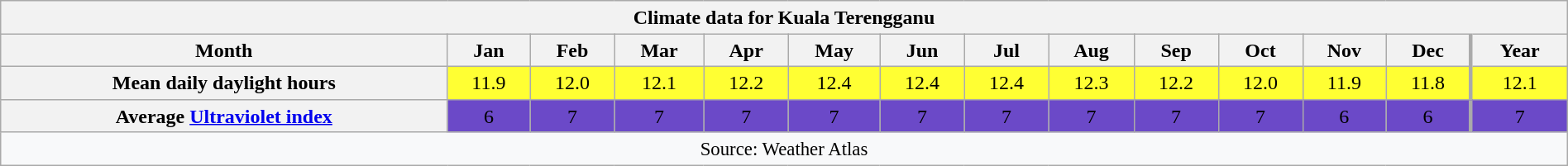<table style="width:100%;text-align:center;line-height:1.2em;margin-left:auto;margin-right:auto" class="wikitable mw-collapsible">
<tr>
<th Colspan=14>Climate data for Kuala Terengganu</th>
</tr>
<tr>
<th>Month</th>
<th>Jan</th>
<th>Feb</th>
<th>Mar</th>
<th>Apr</th>
<th>May</th>
<th>Jun</th>
<th>Jul</th>
<th>Aug</th>
<th>Sep</th>
<th>Oct</th>
<th>Nov</th>
<th>Dec</th>
<th style="border-left-width:medium">Year</th>
</tr>
<tr>
<th>Mean daily daylight hours</th>
<td style="background:#FFFF33;color:#000000;">11.9</td>
<td style="background:#FFFF33;color:#000000;">12.0</td>
<td style="background:#FFFF33;color:#000000;">12.1</td>
<td style="background:#FFFF33;color:#000000;">12.2</td>
<td style="background:#FFFF33;color:#000000;">12.4</td>
<td style="background:#FFFF33;color:#000000;">12.4</td>
<td style="background:#FFFF33;color:#000000;">12.4</td>
<td style="background:#FFFF33;color:#000000;">12.3</td>
<td style="background:#FFFF33;color:#000000;">12.2</td>
<td style="background:#FFFF33;color:#000000;">12.0</td>
<td style="background:#FFFF33;color:#000000;">11.9</td>
<td style="background:#FFFF33;color:#000000;">11.8</td>
<td style="background:#FFFF33;color:#000000;border-left-width:medium">12.1</td>
</tr>
<tr>
<th>Average <a href='#'>Ultraviolet index</a></th>
<td style="background:#6b49c8;color:#000000;">6</td>
<td style="background:#6b49c8;color:#000000;">7</td>
<td style="background:#6b49c8;color:#000000;">7</td>
<td style="background:#6b49c8;color:#000000;">7</td>
<td style="background:#6b49c8;color:#000000;">7</td>
<td style="background:#6b49c8;color:#000000;">7</td>
<td style="background:#6b49c8;color:#000000;">7</td>
<td style="background:#6b49c8;color:#000000;">7</td>
<td style="background:#6b49c8;color:#000000;">7</td>
<td style="background:#6b49c8;color:#000000;">7</td>
<td style="background:#6b49c8;color:#000000;">6</td>
<td style="background:#6b49c8;color:#000000;">6</td>
<td style="background:#6b49c8;color:#000000;border-left-width:medium">7</td>
</tr>
<tr>
<th Colspan=14 style="background:#f8f9fa;font-weight:normal;font-size:95%;">Source: Weather Atlas</th>
</tr>
</table>
